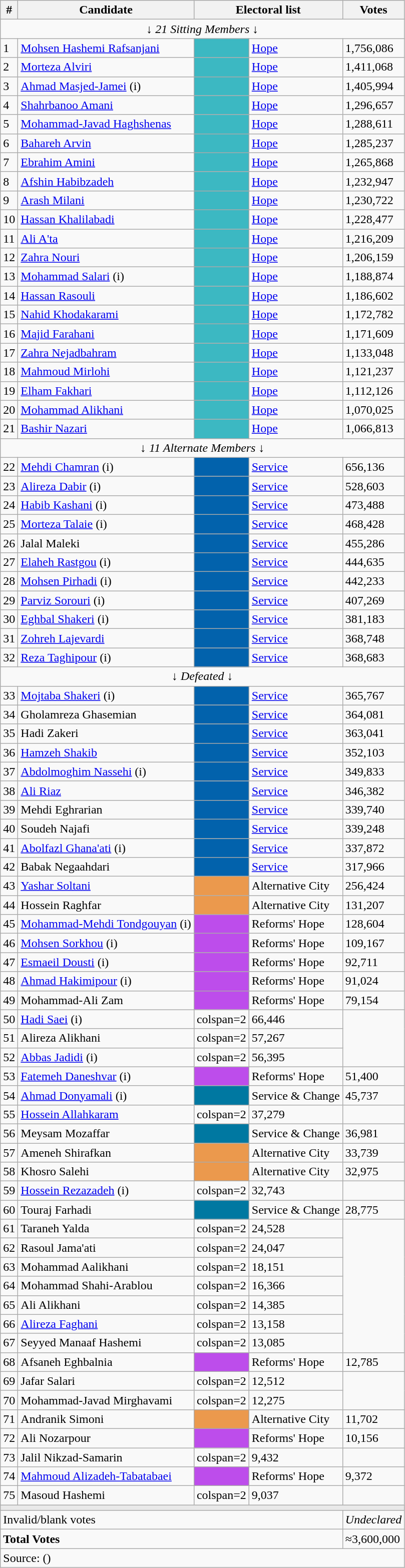<table class=wikitable>
<tr>
<th>#</th>
<th>Candidate</th>
<th colspan="2">Electoral list</th>
<th>Votes</th>
</tr>
<tr>
<td align=center colspan="5">↓ <em>21 Sitting Members</em> ↓</td>
</tr>
<tr>
<td>1</td>
<td><a href='#'>Mohsen Hashemi Rafsanjani</a></td>
<td style="background:#3cb8c2;"></td>
<td><a href='#'>Hope</a></td>
<td>1,756,086</td>
</tr>
<tr>
<td>2</td>
<td><a href='#'>Morteza Alviri</a></td>
<td style="background:#3cb8c2;"></td>
<td><a href='#'>Hope</a></td>
<td>1,411,068</td>
</tr>
<tr>
<td>3</td>
<td><a href='#'>Ahmad Masjed-Jamei</a> (<abbr>i</abbr>)</td>
<td style="background:#3cb8c2;"></td>
<td><a href='#'>Hope</a></td>
<td>1,405,994</td>
</tr>
<tr>
<td>4</td>
<td><a href='#'>Shahrbanoo Amani</a></td>
<td style="background:#3cb8c2;"></td>
<td><a href='#'>Hope</a></td>
<td>1,296,657</td>
</tr>
<tr>
<td>5</td>
<td><a href='#'>Mohammad-Javad Haghshenas</a></td>
<td style="background:#3cb8c2;"></td>
<td><a href='#'>Hope</a></td>
<td>1,288,611</td>
</tr>
<tr>
<td>6</td>
<td><a href='#'>Bahareh Arvin</a></td>
<td style="background:#3cb8c2;"></td>
<td><a href='#'>Hope</a></td>
<td>1,285,237</td>
</tr>
<tr>
<td>7</td>
<td><a href='#'>Ebrahim Amini</a></td>
<td style="background:#3cb8c2;"></td>
<td><a href='#'>Hope</a></td>
<td>1,265,868</td>
</tr>
<tr>
<td>8</td>
<td><a href='#'>Afshin Habibzadeh</a></td>
<td style="background:#3cb8c2;"></td>
<td><a href='#'>Hope</a></td>
<td>1,232,947</td>
</tr>
<tr>
<td>9</td>
<td><a href='#'>Arash Milani</a></td>
<td style="background:#3cb8c2;"></td>
<td><a href='#'>Hope</a></td>
<td>1,230,722</td>
</tr>
<tr>
<td>10</td>
<td><a href='#'>Hassan Khalilabadi</a></td>
<td style="background:#3cb8c2;"></td>
<td><a href='#'>Hope</a></td>
<td>1,228,477</td>
</tr>
<tr>
<td>11</td>
<td><a href='#'>Ali A'ta</a></td>
<td style="background:#3cb8c2;"></td>
<td><a href='#'>Hope</a></td>
<td>1,216,209</td>
</tr>
<tr>
<td>12</td>
<td><a href='#'>Zahra Nouri</a></td>
<td style="background:#3cb8c2;"></td>
<td><a href='#'>Hope</a></td>
<td>1,206,159</td>
</tr>
<tr>
<td>13</td>
<td><a href='#'>Mohammad Salari</a> (<abbr>i</abbr>)</td>
<td style="background:#3cb8c2;"></td>
<td><a href='#'>Hope</a></td>
<td>1,188,874</td>
</tr>
<tr>
<td>14</td>
<td><a href='#'>Hassan Rasouli</a></td>
<td style="background:#3cb8c2;"></td>
<td><a href='#'>Hope</a></td>
<td>1,186,602</td>
</tr>
<tr>
<td>15</td>
<td><a href='#'>Nahid Khodakarami</a></td>
<td style="background:#3cb8c2;"></td>
<td><a href='#'>Hope</a></td>
<td>1,172,782</td>
</tr>
<tr>
<td>16</td>
<td><a href='#'>Majid Farahani</a></td>
<td style="background:#3cb8c2;"></td>
<td><a href='#'>Hope</a></td>
<td>1,171,609</td>
</tr>
<tr>
<td>17</td>
<td><a href='#'>Zahra Nejadbahram</a></td>
<td style="background:#3cb8c2;"></td>
<td><a href='#'>Hope</a></td>
<td>1,133,048</td>
</tr>
<tr>
<td>18</td>
<td><a href='#'>Mahmoud Mirlohi</a></td>
<td style="background:#3cb8c2;"></td>
<td><a href='#'>Hope</a></td>
<td>1,121,237</td>
</tr>
<tr>
<td>19</td>
<td><a href='#'>Elham Fakhari</a></td>
<td style="background:#3cb8c2;"></td>
<td><a href='#'>Hope</a></td>
<td>1,112,126</td>
</tr>
<tr>
<td>20</td>
<td><a href='#'>Mohammad Alikhani</a></td>
<td style="background:#3cb8c2;"></td>
<td><a href='#'>Hope</a></td>
<td>1,070,025</td>
</tr>
<tr>
<td>21</td>
<td><a href='#'>Bashir Nazari</a></td>
<td style="background:#3cb8c2;"></td>
<td><a href='#'>Hope</a></td>
<td>1,066,813</td>
</tr>
<tr>
<td align=center colspan="5">↓ <em>11 Alternate Members</em> ↓</td>
</tr>
<tr>
<td>22</td>
<td><a href='#'>Mehdi Chamran</a> (<abbr>i</abbr>)</td>
<td style="background:#0262ac;"></td>
<td><a href='#'>Service</a></td>
<td>656,136</td>
</tr>
<tr>
<td>23</td>
<td><a href='#'>Alireza Dabir</a> (<abbr>i</abbr>)</td>
<td style="background:#0262ac;"></td>
<td><a href='#'>Service</a></td>
<td>528,603</td>
</tr>
<tr>
<td>24</td>
<td><a href='#'>Habib Kashani</a> (<abbr>i</abbr>)</td>
<td style="background:#0262ac;"></td>
<td><a href='#'>Service</a></td>
<td>473,488</td>
</tr>
<tr>
<td>25</td>
<td><a href='#'>Morteza Talaie</a> (<abbr>i</abbr>)</td>
<td style="background:#0262ac;"></td>
<td><a href='#'>Service</a></td>
<td>468,428</td>
</tr>
<tr>
<td>26</td>
<td>Jalal Maleki</td>
<td style="background:#0262ac;"></td>
<td><a href='#'>Service</a></td>
<td>455,286</td>
</tr>
<tr>
<td>27</td>
<td><a href='#'>Elaheh Rastgou</a> (<abbr>i</abbr>)</td>
<td style="background:#0262ac;"></td>
<td><a href='#'>Service</a></td>
<td>444,635</td>
</tr>
<tr>
<td>28</td>
<td><a href='#'>Mohsen Pirhadi</a> (<abbr>i</abbr>)</td>
<td style="background:#0262ac;"></td>
<td><a href='#'>Service</a></td>
<td>442,233</td>
</tr>
<tr>
<td>29</td>
<td><a href='#'>Parviz Sorouri</a> (<abbr>i</abbr>)</td>
<td style="background:#0262ac;"></td>
<td><a href='#'>Service</a></td>
<td>407,269</td>
</tr>
<tr>
<td>30</td>
<td><a href='#'>Eghbal Shakeri</a> (<abbr>i</abbr>)</td>
<td style="background:#0262ac;"></td>
<td><a href='#'>Service</a></td>
<td>381,183</td>
</tr>
<tr>
<td>31</td>
<td><a href='#'>Zohreh Lajevardi</a></td>
<td style="background:#0262ac;"></td>
<td><a href='#'>Service</a></td>
<td>368,748</td>
</tr>
<tr>
<td>32</td>
<td><a href='#'>Reza Taghipour</a> (<abbr>i</abbr>)</td>
<td style="background:#0262ac;"></td>
<td><a href='#'>Service</a></td>
<td>368,683</td>
</tr>
<tr>
<td align=center colspan="5">↓ <em>Defeated</em> ↓</td>
</tr>
<tr>
<td>33</td>
<td><a href='#'>Mojtaba Shakeri</a> (<abbr>i</abbr>)</td>
<td style="background:#0262ac;"></td>
<td><a href='#'>Service</a></td>
<td>365,767</td>
</tr>
<tr>
<td>34</td>
<td>Gholamreza Ghasemian</td>
<td style="background:#0262ac;"></td>
<td><a href='#'>Service</a></td>
<td>364,081</td>
</tr>
<tr>
<td>35</td>
<td>Hadi Zakeri</td>
<td style="background:#0262ac;"></td>
<td><a href='#'>Service</a></td>
<td>363,041</td>
</tr>
<tr>
<td>36</td>
<td><a href='#'>Hamzeh Shakib</a></td>
<td style="background:#0262ac;"></td>
<td><a href='#'>Service</a></td>
<td>352,103</td>
</tr>
<tr>
<td>37</td>
<td><a href='#'>Abdolmoghim Nassehi</a> (<abbr>i</abbr>)</td>
<td style="background:#0262ac;"></td>
<td><a href='#'>Service</a></td>
<td>349,833</td>
</tr>
<tr>
<td>38</td>
<td><a href='#'>Ali Riaz</a></td>
<td style="background:#0262ac;"></td>
<td><a href='#'>Service</a></td>
<td>346,382</td>
</tr>
<tr>
<td>39</td>
<td>Mehdi Eghrarian</td>
<td style="background:#0262ac;"></td>
<td><a href='#'>Service</a></td>
<td>339,740</td>
</tr>
<tr>
<td>40</td>
<td>Soudeh Najafi</td>
<td style="background:#0262ac;"></td>
<td><a href='#'>Service</a></td>
<td>339,248</td>
</tr>
<tr>
<td>41</td>
<td><a href='#'>Abolfazl Ghana'ati</a> (<abbr>i</abbr>)</td>
<td style="background:#0262ac;"></td>
<td><a href='#'>Service</a></td>
<td>337,872</td>
</tr>
<tr>
<td>42</td>
<td>Babak Negaahdari</td>
<td style="background:#0262ac;"></td>
<td><a href='#'>Service</a></td>
<td>317,966</td>
</tr>
<tr>
<td>43</td>
<td><a href='#'>Yashar Soltani</a></td>
<td style="background:#eb994d;"></td>
<td>Alternative City</td>
<td>256,424</td>
</tr>
<tr>
<td>44</td>
<td>Hossein Raghfar</td>
<td style="background:#eb994d;"></td>
<td>Alternative City</td>
<td>131,207</td>
</tr>
<tr>
<td>45</td>
<td><a href='#'>Mohammad-Mehdi Tondgouyan</a> (<abbr>i</abbr>)</td>
<td style="background:#bd4deb;"></td>
<td>Reforms' Hope</td>
<td>128,604</td>
</tr>
<tr>
<td>46</td>
<td><a href='#'>Mohsen Sorkhou</a> (<abbr>i</abbr>)</td>
<td style="background:#bd4deb;"></td>
<td>Reforms' Hope</td>
<td>109,167</td>
</tr>
<tr>
<td>47</td>
<td><a href='#'>Esmaeil Dousti</a> (<abbr>i</abbr>)</td>
<td style="background:#bd4deb;"></td>
<td>Reforms' Hope</td>
<td>92,711</td>
</tr>
<tr>
<td>48</td>
<td><a href='#'>Ahmad Hakimipour</a> (<abbr>i</abbr>)</td>
<td style="background:#bd4deb;"></td>
<td>Reforms' Hope</td>
<td>91,024</td>
</tr>
<tr>
<td>49</td>
<td>Mohammad-Ali Zam</td>
<td style="background:#bd4deb;"></td>
<td>Reforms' Hope</td>
<td>79,154</td>
</tr>
<tr>
<td>50</td>
<td><a href='#'>Hadi Saei</a> (<abbr>i</abbr>)</td>
<td>colspan=2 </td>
<td>66,446</td>
</tr>
<tr>
<td>51</td>
<td>Alireza Alikhani</td>
<td>colspan=2 </td>
<td>57,267</td>
</tr>
<tr>
<td>52</td>
<td><a href='#'>Abbas Jadidi</a> (<abbr>i</abbr>)</td>
<td>colspan=2 </td>
<td>56,395</td>
</tr>
<tr>
<td>53</td>
<td><a href='#'>Fatemeh Daneshvar</a> (<abbr>i</abbr>)</td>
<td style="background:#bd4deb;"></td>
<td>Reforms' Hope</td>
<td>51,400</td>
</tr>
<tr>
<td>54</td>
<td><a href='#'>Ahmad Donyamali</a> (<abbr>i</abbr>)</td>
<td style="background:#0078a1;"></td>
<td>Service & Change</td>
<td>45,737</td>
</tr>
<tr>
<td>55</td>
<td><a href='#'>Hossein Allahkaram</a></td>
<td>colspan=2 </td>
<td>37,279</td>
</tr>
<tr>
<td>56</td>
<td>Meysam Mozaffar</td>
<td style="background:#0078a1;"></td>
<td>Service & Change</td>
<td>36,981</td>
</tr>
<tr>
<td>57</td>
<td>Ameneh Shirafkan</td>
<td style="background:#eb994d;"></td>
<td>Alternative City</td>
<td>33,739</td>
</tr>
<tr>
<td>58</td>
<td>Khosro Salehi</td>
<td style="background:#eb994d;"></td>
<td>Alternative City</td>
<td>32,975</td>
</tr>
<tr>
<td>59</td>
<td><a href='#'>Hossein Rezazadeh</a> (<abbr>i</abbr>)</td>
<td>colspan=2 </td>
<td>32,743</td>
</tr>
<tr>
<td>60</td>
<td>Touraj Farhadi</td>
<td style="background:#0078a1;"></td>
<td>Service & Change</td>
<td>28,775</td>
</tr>
<tr>
<td>61</td>
<td>Taraneh Yalda</td>
<td>colspan=2 </td>
<td>24,528</td>
</tr>
<tr>
<td>62</td>
<td>Rasoul Jama'ati</td>
<td>colspan=2 </td>
<td>24,047</td>
</tr>
<tr>
<td>63</td>
<td>Mohammad Aalikhani</td>
<td>colspan=2 </td>
<td>18,151</td>
</tr>
<tr>
<td>64</td>
<td>Mohammad Shahi-Arablou</td>
<td>colspan=2 </td>
<td>16,366</td>
</tr>
<tr>
<td>65</td>
<td>Ali Alikhani</td>
<td>colspan=2 </td>
<td>14,385</td>
</tr>
<tr>
<td>66</td>
<td><a href='#'>Alireza Faghani</a></td>
<td>colspan=2 </td>
<td>13,158</td>
</tr>
<tr>
<td>67</td>
<td>Seyyed Manaaf Hashemi</td>
<td>colspan=2 </td>
<td>13,085</td>
</tr>
<tr>
<td>68</td>
<td>Afsaneh Eghbalnia</td>
<td style="background:#bd4deb;"></td>
<td>Reforms' Hope</td>
<td>12,785</td>
</tr>
<tr>
<td>69</td>
<td>Jafar Salari</td>
<td>colspan=2 </td>
<td>12,512</td>
</tr>
<tr>
<td>70</td>
<td>Mohammad-Javad Mirghavami</td>
<td>colspan=2 </td>
<td>12,275</td>
</tr>
<tr>
<td>71</td>
<td>Andranik Simoni</td>
<td style="background:#eb994d;"></td>
<td>Alternative City</td>
<td>11,702</td>
</tr>
<tr>
<td>72</td>
<td>Ali Nozarpour</td>
<td style="background:#bd4deb;"></td>
<td>Reforms' Hope</td>
<td>10,156</td>
</tr>
<tr>
<td>73</td>
<td>Jalil Nikzad-Samarin</td>
<td>colspan=2 </td>
<td>9,432</td>
</tr>
<tr>
<td>74</td>
<td><a href='#'>Mahmoud Alizadeh-Tabatabaei</a></td>
<td style="background:#bd4deb;"></td>
<td>Reforms' Hope</td>
<td>9,372</td>
</tr>
<tr>
<td>75</td>
<td>Masoud Hashemi</td>
<td>colspan=2 </td>
<td>9,037</td>
</tr>
<tr>
<td colspan="5" style="background:#E9E9E9;"></td>
</tr>
<tr>
<td colspan="4">Invalid/blank votes</td>
<td><em>Undeclared</em></td>
</tr>
<tr>
<td colspan="4"><strong>Total Votes</strong></td>
<td>≈3,600,000</td>
</tr>
<tr>
<td colspan="5">Source:  ()</td>
</tr>
</table>
